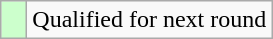<table class="wikitable">
<tr>
<td style="width:10px; background:#cfc"></td>
<td>Qualified for next round</td>
</tr>
</table>
